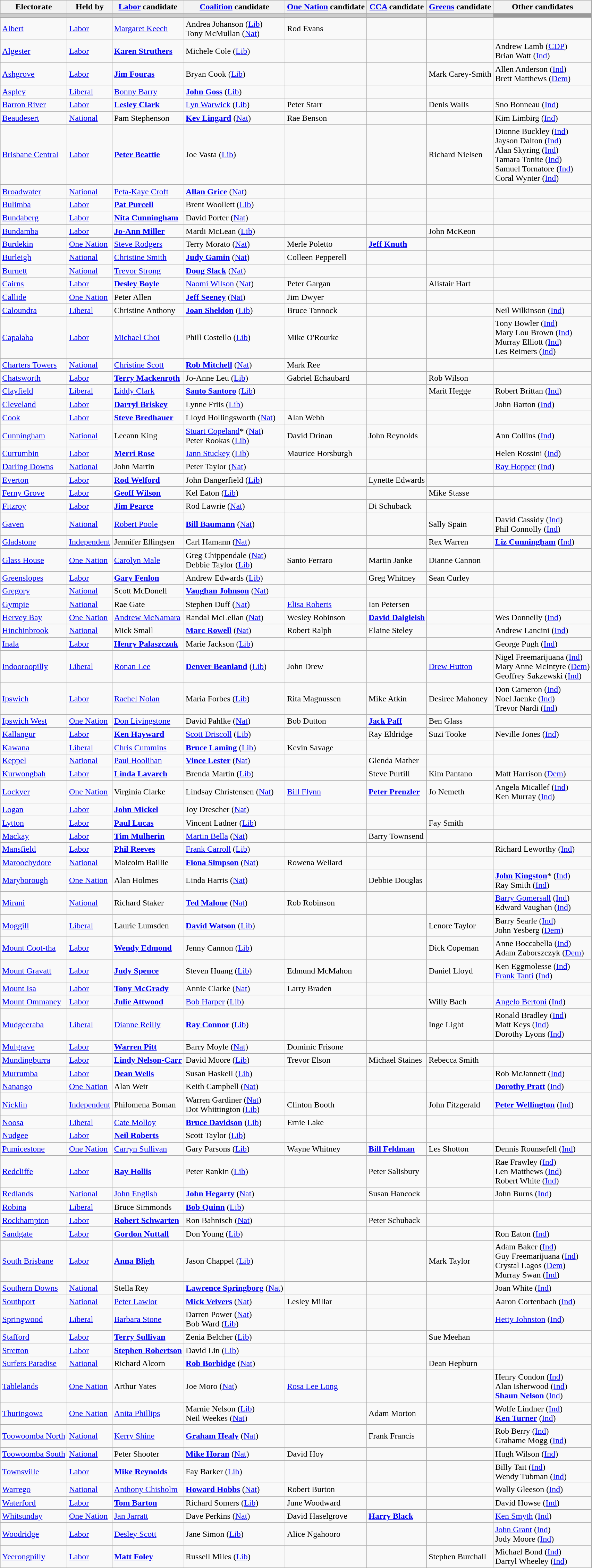<table class="wikitable">
<tr>
<th>Electorate</th>
<th>Held by</th>
<th><a href='#'>Labor</a> candidate</th>
<th><a href='#'>Coalition</a> candidate</th>
<th><a href='#'>One Nation</a> candidate</th>
<th><a href='#'>CCA</a> candidate</th>
<th><a href='#'>Greens</a> candidate</th>
<th>Other candidates</th>
</tr>
<tr bgcolor="#cccccc">
<td></td>
<td></td>
<td></td>
<td></td>
<td></td>
<td></td>
<td></td>
<td bgcolor="#999999"></td>
</tr>
<tr>
<td><a href='#'>Albert</a></td>
<td><a href='#'>Labor</a></td>
<td><a href='#'>Margaret Keech</a></td>
<td>Andrea Johanson (<a href='#'>Lib</a>)<br>Tony McMullan (<a href='#'>Nat</a>)</td>
<td>Rod Evans</td>
<td></td>
<td></td>
<td></td>
</tr>
<tr>
<td><a href='#'>Algester</a></td>
<td><a href='#'>Labor</a></td>
<td><strong><a href='#'>Karen Struthers</a></strong></td>
<td>Michele Cole (<a href='#'>Lib</a>)</td>
<td></td>
<td></td>
<td></td>
<td>Andrew Lamb (<a href='#'>CDP</a>)<br>Brian Watt (<a href='#'>Ind</a>)</td>
</tr>
<tr>
<td><a href='#'>Ashgrove</a></td>
<td><a href='#'>Labor</a></td>
<td><strong><a href='#'>Jim Fouras</a></strong></td>
<td>Bryan Cook (<a href='#'>Lib</a>)</td>
<td></td>
<td></td>
<td>Mark Carey-Smith</td>
<td>Allen Anderson (<a href='#'>Ind</a>)<br>Brett Matthews (<a href='#'>Dem</a>)</td>
</tr>
<tr>
<td><a href='#'>Aspley</a></td>
<td><a href='#'>Liberal</a></td>
<td><a href='#'>Bonny Barry</a></td>
<td><strong><a href='#'>John Goss</a></strong> (<a href='#'>Lib</a>)</td>
<td></td>
<td></td>
<td></td>
<td></td>
</tr>
<tr>
<td><a href='#'>Barron River</a></td>
<td><a href='#'>Labor</a></td>
<td><strong><a href='#'>Lesley Clark</a></strong></td>
<td><a href='#'>Lyn Warwick</a> (<a href='#'>Lib</a>)</td>
<td>Peter Starr</td>
<td></td>
<td>Denis Walls</td>
<td>Sno Bonneau (<a href='#'>Ind</a>)</td>
</tr>
<tr>
<td><a href='#'>Beaudesert</a></td>
<td><a href='#'>National</a></td>
<td>Pam Stephenson</td>
<td><strong><a href='#'>Kev Lingard</a></strong> (<a href='#'>Nat</a>)</td>
<td>Rae Benson</td>
<td></td>
<td></td>
<td>Kim Limbirg (<a href='#'>Ind</a>)</td>
</tr>
<tr>
<td><a href='#'>Brisbane Central</a></td>
<td><a href='#'>Labor</a></td>
<td><strong><a href='#'>Peter Beattie</a></strong></td>
<td>Joe Vasta (<a href='#'>Lib</a>)</td>
<td></td>
<td></td>
<td>Richard Nielsen</td>
<td>Dionne Buckley (<a href='#'>Ind</a>)<br>Jayson Dalton (<a href='#'>Ind</a>)<br>Alan Skyring (<a href='#'>Ind</a>)<br>Tamara Tonite (<a href='#'>Ind</a>)<br>Samuel Tornatore (<a href='#'>Ind</a>)<br>Coral Wynter (<a href='#'>Ind</a>)</td>
</tr>
<tr>
<td><a href='#'>Broadwater</a></td>
<td><a href='#'>National</a></td>
<td><a href='#'>Peta-Kaye Croft</a></td>
<td><strong><a href='#'>Allan Grice</a></strong> (<a href='#'>Nat</a>)</td>
<td></td>
<td></td>
<td></td>
<td></td>
</tr>
<tr>
<td><a href='#'>Bulimba</a></td>
<td><a href='#'>Labor</a></td>
<td><strong><a href='#'>Pat Purcell</a></strong></td>
<td>Brent Woollett (<a href='#'>Lib</a>)</td>
<td></td>
<td></td>
<td></td>
<td></td>
</tr>
<tr>
<td><a href='#'>Bundaberg</a></td>
<td><a href='#'>Labor</a></td>
<td><strong><a href='#'>Nita Cunningham</a></strong></td>
<td>David Porter (<a href='#'>Nat</a>)</td>
<td></td>
<td></td>
<td></td>
<td></td>
</tr>
<tr>
<td><a href='#'>Bundamba</a></td>
<td><a href='#'>Labor</a></td>
<td><strong><a href='#'>Jo-Ann Miller</a></strong></td>
<td>Mardi McLean (<a href='#'>Lib</a>)</td>
<td></td>
<td></td>
<td>John McKeon</td>
<td></td>
</tr>
<tr>
<td><a href='#'>Burdekin</a></td>
<td><a href='#'>One Nation</a></td>
<td><a href='#'>Steve Rodgers</a></td>
<td>Terry Morato (<a href='#'>Nat</a>)</td>
<td>Merle Poletto</td>
<td><strong><a href='#'>Jeff Knuth</a></strong></td>
<td></td>
<td></td>
</tr>
<tr>
<td><a href='#'>Burleigh</a></td>
<td><a href='#'>National</a></td>
<td><a href='#'>Christine Smith</a></td>
<td><strong><a href='#'>Judy Gamin</a></strong> (<a href='#'>Nat</a>)</td>
<td>Colleen Pepperell</td>
<td></td>
<td></td>
<td></td>
</tr>
<tr>
<td><a href='#'>Burnett</a></td>
<td><a href='#'>National</a></td>
<td><a href='#'>Trevor Strong</a></td>
<td><strong><a href='#'>Doug Slack</a></strong> (<a href='#'>Nat</a>)</td>
<td></td>
<td></td>
<td></td>
<td></td>
</tr>
<tr>
<td><a href='#'>Cairns</a></td>
<td><a href='#'>Labor</a></td>
<td><strong><a href='#'>Desley Boyle</a></strong></td>
<td><a href='#'>Naomi Wilson</a> (<a href='#'>Nat</a>)</td>
<td>Peter Gargan</td>
<td></td>
<td>Alistair Hart</td>
<td></td>
</tr>
<tr>
<td><a href='#'>Callide</a></td>
<td><a href='#'>One Nation</a></td>
<td>Peter Allen</td>
<td><strong><a href='#'>Jeff Seeney</a></strong> (<a href='#'>Nat</a>)</td>
<td>Jim Dwyer</td>
<td></td>
<td></td>
<td></td>
</tr>
<tr>
<td><a href='#'>Caloundra</a></td>
<td><a href='#'>Liberal</a></td>
<td>Christine Anthony</td>
<td><strong><a href='#'>Joan Sheldon</a></strong> (<a href='#'>Lib</a>)</td>
<td>Bruce Tannock</td>
<td></td>
<td></td>
<td>Neil Wilkinson (<a href='#'>Ind</a>)</td>
</tr>
<tr>
<td><a href='#'>Capalaba</a></td>
<td><a href='#'>Labor</a></td>
<td><a href='#'>Michael Choi</a></td>
<td>Phill Costello (<a href='#'>Lib</a>)</td>
<td>Mike O'Rourke</td>
<td></td>
<td></td>
<td>Tony Bowler (<a href='#'>Ind</a>)<br>Mary Lou Brown (<a href='#'>Ind</a>)<br>Murray Elliott (<a href='#'>Ind</a>)<br>Les Reimers (<a href='#'>Ind</a>)</td>
</tr>
<tr>
<td><a href='#'>Charters Towers</a></td>
<td><a href='#'>National</a></td>
<td><a href='#'>Christine Scott</a></td>
<td><strong><a href='#'>Rob Mitchell</a></strong> (<a href='#'>Nat</a>)</td>
<td>Mark Ree</td>
<td></td>
<td></td>
<td></td>
</tr>
<tr>
<td><a href='#'>Chatsworth</a></td>
<td><a href='#'>Labor</a></td>
<td><strong><a href='#'>Terry Mackenroth</a></strong></td>
<td>Jo-Anne Leu (<a href='#'>Lib</a>)</td>
<td>Gabriel Echaubard</td>
<td></td>
<td>Rob Wilson</td>
<td></td>
</tr>
<tr>
<td><a href='#'>Clayfield</a></td>
<td><a href='#'>Liberal</a></td>
<td><a href='#'>Liddy Clark</a></td>
<td><strong><a href='#'>Santo Santoro</a></strong> (<a href='#'>Lib</a>)</td>
<td></td>
<td></td>
<td>Marit Hegge</td>
<td>Robert Brittan (<a href='#'>Ind</a>)</td>
</tr>
<tr>
<td><a href='#'>Cleveland</a></td>
<td><a href='#'>Labor</a></td>
<td><strong><a href='#'>Darryl Briskey</a></strong></td>
<td>Lynne Friis (<a href='#'>Lib</a>)</td>
<td></td>
<td></td>
<td></td>
<td>John Barton (<a href='#'>Ind</a>)</td>
</tr>
<tr>
<td><a href='#'>Cook</a></td>
<td><a href='#'>Labor</a></td>
<td><strong><a href='#'>Steve Bredhauer</a></strong></td>
<td>Lloyd Hollingsworth (<a href='#'>Nat</a>)</td>
<td>Alan Webb</td>
<td></td>
<td></td>
<td></td>
</tr>
<tr>
<td><a href='#'>Cunningham</a></td>
<td><a href='#'>National</a></td>
<td>Leeann King</td>
<td><a href='#'>Stuart Copeland</a>* (<a href='#'>Nat</a>)<br>Peter Rookas (<a href='#'>Lib</a>)</td>
<td>David Drinan</td>
<td>John Reynolds</td>
<td></td>
<td>Ann Collins (<a href='#'>Ind</a>)</td>
</tr>
<tr>
<td><a href='#'>Currumbin</a></td>
<td><a href='#'>Labor</a></td>
<td><strong><a href='#'>Merri Rose</a></strong></td>
<td><a href='#'>Jann Stuckey</a> (<a href='#'>Lib</a>)</td>
<td>Maurice Horsburgh</td>
<td></td>
<td></td>
<td>Helen Rossini (<a href='#'>Ind</a>)</td>
</tr>
<tr>
<td><a href='#'>Darling Downs</a></td>
<td><a href='#'>National</a></td>
<td>John Martin</td>
<td>Peter Taylor (<a href='#'>Nat</a>)</td>
<td></td>
<td></td>
<td></td>
<td><a href='#'>Ray Hopper</a> (<a href='#'>Ind</a>)</td>
</tr>
<tr>
<td><a href='#'>Everton</a></td>
<td><a href='#'>Labor</a></td>
<td><strong><a href='#'>Rod Welford</a></strong></td>
<td>John Dangerfield (<a href='#'>Lib</a>)</td>
<td></td>
<td>Lynette Edwards</td>
<td></td>
<td></td>
</tr>
<tr>
<td><a href='#'>Ferny Grove</a></td>
<td><a href='#'>Labor</a></td>
<td><strong><a href='#'>Geoff Wilson</a></strong></td>
<td>Kel Eaton (<a href='#'>Lib</a>)</td>
<td></td>
<td></td>
<td>Mike Stasse</td>
<td></td>
</tr>
<tr>
<td><a href='#'>Fitzroy</a></td>
<td><a href='#'>Labor</a></td>
<td><strong><a href='#'>Jim Pearce</a></strong></td>
<td>Rod Lawrie (<a href='#'>Nat</a>)</td>
<td></td>
<td>Di Schuback</td>
<td></td>
<td></td>
</tr>
<tr>
<td><a href='#'>Gaven</a></td>
<td><a href='#'>National</a></td>
<td><a href='#'>Robert Poole</a></td>
<td><strong><a href='#'>Bill Baumann</a></strong> (<a href='#'>Nat</a>)</td>
<td></td>
<td></td>
<td>Sally Spain</td>
<td>David Cassidy (<a href='#'>Ind</a>)<br>Phil Connolly (<a href='#'>Ind</a>)</td>
</tr>
<tr>
<td><a href='#'>Gladstone</a></td>
<td><a href='#'>Independent</a></td>
<td>Jennifer Ellingsen</td>
<td>Carl Hamann (<a href='#'>Nat</a>)</td>
<td></td>
<td></td>
<td>Rex Warren</td>
<td><strong><a href='#'>Liz Cunningham</a></strong> (<a href='#'>Ind</a>)</td>
</tr>
<tr>
<td><a href='#'>Glass House</a></td>
<td><a href='#'>One Nation</a></td>
<td><a href='#'>Carolyn Male</a></td>
<td>Greg Chippendale (<a href='#'>Nat</a>)<br>Debbie Taylor (<a href='#'>Lib</a>)</td>
<td>Santo Ferraro</td>
<td>Martin Janke</td>
<td>Dianne Cannon</td>
<td></td>
</tr>
<tr>
<td><a href='#'>Greenslopes</a></td>
<td><a href='#'>Labor</a></td>
<td><strong><a href='#'>Gary Fenlon</a></strong></td>
<td>Andrew Edwards (<a href='#'>Lib</a>)</td>
<td></td>
<td>Greg Whitney</td>
<td>Sean Curley</td>
<td></td>
</tr>
<tr>
<td><a href='#'>Gregory</a></td>
<td><a href='#'>National</a></td>
<td>Scott McDonell</td>
<td><strong><a href='#'>Vaughan Johnson</a></strong> (<a href='#'>Nat</a>)</td>
<td></td>
<td></td>
<td></td>
<td></td>
</tr>
<tr>
<td><a href='#'>Gympie</a></td>
<td><a href='#'>National</a></td>
<td>Rae Gate</td>
<td>Stephen Duff (<a href='#'>Nat</a>)</td>
<td><a href='#'>Elisa Roberts</a></td>
<td>Ian Petersen</td>
<td></td>
<td></td>
</tr>
<tr>
<td><a href='#'>Hervey Bay</a></td>
<td><a href='#'>One Nation</a></td>
<td><a href='#'>Andrew McNamara</a></td>
<td>Randal McLellan (<a href='#'>Nat</a>)</td>
<td>Wesley Robinson</td>
<td><strong><a href='#'>David Dalgleish</a></strong></td>
<td></td>
<td>Wes Donnelly (<a href='#'>Ind</a>)</td>
</tr>
<tr>
<td><a href='#'>Hinchinbrook</a></td>
<td><a href='#'>National</a></td>
<td>Mick Small</td>
<td><strong><a href='#'>Marc Rowell</a></strong> (<a href='#'>Nat</a>)</td>
<td>Robert Ralph</td>
<td>Elaine Steley</td>
<td></td>
<td>Andrew Lancini (<a href='#'>Ind</a>)</td>
</tr>
<tr>
<td><a href='#'>Inala</a></td>
<td><a href='#'>Labor</a></td>
<td><strong><a href='#'>Henry Palaszczuk</a></strong></td>
<td>Marie Jackson (<a href='#'>Lib</a>)</td>
<td></td>
<td></td>
<td></td>
<td>George Pugh (<a href='#'>Ind</a>)</td>
</tr>
<tr>
<td><a href='#'>Indooroopilly</a></td>
<td><a href='#'>Liberal</a></td>
<td><a href='#'>Ronan Lee</a></td>
<td><strong><a href='#'>Denver Beanland</a></strong> (<a href='#'>Lib</a>)</td>
<td>John Drew</td>
<td></td>
<td><a href='#'>Drew Hutton</a></td>
<td>Nigel Freemarijuana (<a href='#'>Ind</a>)<br>Mary Anne McIntyre (<a href='#'>Dem</a>)<br>Geoffrey Sakzewski (<a href='#'>Ind</a>)</td>
</tr>
<tr>
<td><a href='#'>Ipswich</a></td>
<td><a href='#'>Labor</a></td>
<td><a href='#'>Rachel Nolan</a></td>
<td>Maria Forbes (<a href='#'>Lib</a>)</td>
<td>Rita Magnussen</td>
<td>Mike Atkin</td>
<td>Desiree Mahoney</td>
<td>Don Cameron (<a href='#'>Ind</a>)<br>Noel Jaenke (<a href='#'>Ind</a>)<br>Trevor Nardi (<a href='#'>Ind</a>)</td>
</tr>
<tr>
<td><a href='#'>Ipswich West</a></td>
<td><a href='#'>One Nation</a></td>
<td><a href='#'>Don Livingstone</a></td>
<td>David Pahlke (<a href='#'>Nat</a>)</td>
<td>Bob Dutton</td>
<td><strong><a href='#'>Jack Paff</a></strong></td>
<td>Ben Glass</td>
<td></td>
</tr>
<tr>
<td><a href='#'>Kallangur</a></td>
<td><a href='#'>Labor</a></td>
<td><strong><a href='#'>Ken Hayward</a></strong></td>
<td><a href='#'>Scott Driscoll</a> (<a href='#'>Lib</a>)</td>
<td></td>
<td>Ray Eldridge</td>
<td>Suzi Tooke</td>
<td>Neville Jones (<a href='#'>Ind</a>)</td>
</tr>
<tr>
<td><a href='#'>Kawana</a></td>
<td><a href='#'>Liberal</a></td>
<td><a href='#'>Chris Cummins</a></td>
<td><strong><a href='#'>Bruce Laming</a></strong> (<a href='#'>Lib</a>)</td>
<td>Kevin Savage</td>
<td></td>
<td></td>
<td></td>
</tr>
<tr>
<td><a href='#'>Keppel</a></td>
<td><a href='#'>National</a></td>
<td><a href='#'>Paul Hoolihan</a></td>
<td><strong><a href='#'>Vince Lester</a></strong> (<a href='#'>Nat</a>)</td>
<td></td>
<td>Glenda Mather</td>
<td></td>
<td></td>
</tr>
<tr>
<td><a href='#'>Kurwongbah</a></td>
<td><a href='#'>Labor</a></td>
<td><strong><a href='#'>Linda Lavarch</a></strong></td>
<td>Brenda Martin (<a href='#'>Lib</a>)</td>
<td></td>
<td>Steve Purtill</td>
<td>Kim Pantano</td>
<td>Matt Harrison (<a href='#'>Dem</a>)</td>
</tr>
<tr>
<td><a href='#'>Lockyer</a></td>
<td><a href='#'>One Nation</a></td>
<td>Virginia Clarke</td>
<td>Lindsay Christensen (<a href='#'>Nat</a>)</td>
<td><a href='#'>Bill Flynn</a></td>
<td><strong><a href='#'>Peter Prenzler</a></strong></td>
<td>Jo Nemeth</td>
<td>Angela Micallef (<a href='#'>Ind</a>)<br>Ken Murray (<a href='#'>Ind</a>)</td>
</tr>
<tr>
<td><a href='#'>Logan</a></td>
<td><a href='#'>Labor</a></td>
<td><strong><a href='#'>John Mickel</a></strong></td>
<td>Joy Drescher (<a href='#'>Nat</a>)</td>
<td></td>
<td></td>
<td></td>
<td></td>
</tr>
<tr>
<td><a href='#'>Lytton</a></td>
<td><a href='#'>Labor</a></td>
<td><strong><a href='#'>Paul Lucas</a></strong></td>
<td>Vincent Ladner (<a href='#'>Lib</a>)</td>
<td></td>
<td></td>
<td>Fay Smith</td>
<td></td>
</tr>
<tr>
<td><a href='#'>Mackay</a></td>
<td><a href='#'>Labor</a></td>
<td><strong><a href='#'>Tim Mulherin</a></strong></td>
<td><a href='#'>Martin Bella</a> (<a href='#'>Nat</a>)</td>
<td></td>
<td>Barry Townsend</td>
<td></td>
<td></td>
</tr>
<tr>
<td><a href='#'>Mansfield</a></td>
<td><a href='#'>Labor</a></td>
<td><strong><a href='#'>Phil Reeves</a></strong></td>
<td><a href='#'>Frank Carroll</a> (<a href='#'>Lib</a>)</td>
<td></td>
<td></td>
<td></td>
<td>Richard Leworthy (<a href='#'>Ind</a>)</td>
</tr>
<tr>
<td><a href='#'>Maroochydore</a></td>
<td><a href='#'>National</a></td>
<td>Malcolm Baillie</td>
<td><strong><a href='#'>Fiona Simpson</a></strong> (<a href='#'>Nat</a>)</td>
<td>Rowena Wellard</td>
<td></td>
<td></td>
<td></td>
</tr>
<tr>
<td><a href='#'>Maryborough</a></td>
<td><a href='#'>One Nation</a></td>
<td>Alan Holmes</td>
<td>Linda Harris (<a href='#'>Nat</a>)</td>
<td></td>
<td>Debbie Douglas</td>
<td></td>
<td><strong><a href='#'>John Kingston</a></strong>* (<a href='#'>Ind</a>)<br>Ray Smith (<a href='#'>Ind</a>)</td>
</tr>
<tr>
<td><a href='#'>Mirani</a></td>
<td><a href='#'>National</a></td>
<td>Richard Staker</td>
<td><strong><a href='#'>Ted Malone</a></strong> (<a href='#'>Nat</a>)</td>
<td>Rob Robinson</td>
<td></td>
<td></td>
<td><a href='#'>Barry Gomersall</a> (<a href='#'>Ind</a>)<br>Edward Vaughan (<a href='#'>Ind</a>)</td>
</tr>
<tr>
<td><a href='#'>Moggill</a></td>
<td><a href='#'>Liberal</a></td>
<td>Laurie Lumsden</td>
<td><strong><a href='#'>David Watson</a></strong> (<a href='#'>Lib</a>)</td>
<td></td>
<td></td>
<td>Lenore Taylor</td>
<td>Barry Searle (<a href='#'>Ind</a>)<br>John Yesberg (<a href='#'>Dem</a>)</td>
</tr>
<tr>
<td><a href='#'>Mount Coot-tha</a></td>
<td><a href='#'>Labor</a></td>
<td><strong><a href='#'>Wendy Edmond</a></strong></td>
<td>Jenny Cannon (<a href='#'>Lib</a>)</td>
<td></td>
<td></td>
<td>Dick Copeman</td>
<td>Anne Boccabella (<a href='#'>Ind</a>)<br>Adam Zaborszczyk (<a href='#'>Dem</a>)</td>
</tr>
<tr>
<td><a href='#'>Mount Gravatt</a></td>
<td><a href='#'>Labor</a></td>
<td><strong><a href='#'>Judy Spence</a></strong></td>
<td>Steven Huang (<a href='#'>Lib</a>)</td>
<td>Edmund McMahon</td>
<td></td>
<td>Daniel Lloyd</td>
<td>Ken Eggmolesse (<a href='#'>Ind</a>)<br><a href='#'>Frank Tanti</a> (<a href='#'>Ind</a>)</td>
</tr>
<tr>
<td><a href='#'>Mount Isa</a></td>
<td><a href='#'>Labor</a></td>
<td><strong><a href='#'>Tony McGrady</a></strong></td>
<td>Annie Clarke (<a href='#'>Nat</a>)</td>
<td>Larry Braden</td>
<td></td>
<td></td>
<td></td>
</tr>
<tr>
<td><a href='#'>Mount Ommaney</a></td>
<td><a href='#'>Labor</a></td>
<td><strong><a href='#'>Julie Attwood</a></strong></td>
<td><a href='#'>Bob Harper</a> (<a href='#'>Lib</a>)</td>
<td></td>
<td></td>
<td>Willy Bach</td>
<td><a href='#'>Angelo Bertoni</a> (<a href='#'>Ind</a>)</td>
</tr>
<tr>
<td><a href='#'>Mudgeeraba</a></td>
<td><a href='#'>Liberal</a></td>
<td><a href='#'>Dianne Reilly</a></td>
<td><strong><a href='#'>Ray Connor</a></strong> (<a href='#'>Lib</a>)</td>
<td></td>
<td></td>
<td>Inge Light</td>
<td>Ronald Bradley (<a href='#'>Ind</a>)<br>Matt Keys (<a href='#'>Ind</a>)<br>Dorothy Lyons (<a href='#'>Ind</a>)</td>
</tr>
<tr>
<td><a href='#'>Mulgrave</a></td>
<td><a href='#'>Labor</a></td>
<td><strong><a href='#'>Warren Pitt</a></strong></td>
<td>Barry Moyle (<a href='#'>Nat</a>)</td>
<td>Dominic Frisone</td>
<td></td>
<td></td>
<td></td>
</tr>
<tr>
<td><a href='#'>Mundingburra</a></td>
<td><a href='#'>Labor</a></td>
<td><strong><a href='#'>Lindy Nelson-Carr</a></strong></td>
<td>David Moore (<a href='#'>Lib</a>)</td>
<td>Trevor Elson</td>
<td>Michael Staines</td>
<td>Rebecca Smith</td>
<td></td>
</tr>
<tr>
<td><a href='#'>Murrumba</a></td>
<td><a href='#'>Labor</a></td>
<td><strong><a href='#'>Dean Wells</a></strong></td>
<td>Susan Haskell (<a href='#'>Lib</a>)</td>
<td></td>
<td></td>
<td></td>
<td>Rob McJannett (<a href='#'>Ind</a>)</td>
</tr>
<tr>
<td><a href='#'>Nanango</a></td>
<td><a href='#'>One Nation</a></td>
<td>Alan Weir</td>
<td>Keith Campbell (<a href='#'>Nat</a>)</td>
<td></td>
<td></td>
<td></td>
<td><strong><a href='#'>Dorothy Pratt</a></strong> (<a href='#'>Ind</a>)</td>
</tr>
<tr>
<td><a href='#'>Nicklin</a></td>
<td><a href='#'>Independent</a></td>
<td>Philomena Boman</td>
<td>Warren Gardiner (<a href='#'>Nat</a>)<br>Dot Whittington (<a href='#'>Lib</a>)</td>
<td>Clinton Booth</td>
<td></td>
<td>John Fitzgerald</td>
<td><strong><a href='#'>Peter Wellington</a></strong> (<a href='#'>Ind</a>)</td>
</tr>
<tr>
<td><a href='#'>Noosa</a></td>
<td><a href='#'>Liberal</a></td>
<td><a href='#'>Cate Molloy</a></td>
<td><strong><a href='#'>Bruce Davidson</a></strong> (<a href='#'>Lib</a>)</td>
<td>Ernie Lake</td>
<td></td>
<td></td>
<td></td>
</tr>
<tr>
<td><a href='#'>Nudgee</a></td>
<td><a href='#'>Labor</a></td>
<td><strong><a href='#'>Neil Roberts</a></strong></td>
<td>Scott Taylor (<a href='#'>Lib</a>)</td>
<td></td>
<td></td>
<td></td>
<td></td>
</tr>
<tr>
<td><a href='#'>Pumicestone</a></td>
<td><a href='#'>One Nation</a></td>
<td><a href='#'>Carryn Sullivan</a></td>
<td>Gary Parsons (<a href='#'>Lib</a>)</td>
<td>Wayne Whitney</td>
<td><strong><a href='#'>Bill Feldman</a></strong></td>
<td>Les Shotton</td>
<td>Dennis Rounsefell (<a href='#'>Ind</a>)</td>
</tr>
<tr>
<td><a href='#'>Redcliffe</a></td>
<td><a href='#'>Labor</a></td>
<td><strong><a href='#'>Ray Hollis</a></strong></td>
<td>Peter Rankin (<a href='#'>Lib</a>)</td>
<td></td>
<td>Peter Salisbury</td>
<td></td>
<td>Rae Frawley (<a href='#'>Ind</a>)<br>Len Matthews (<a href='#'>Ind</a>)<br>Robert White (<a href='#'>Ind</a>)</td>
</tr>
<tr>
<td><a href='#'>Redlands</a></td>
<td><a href='#'>National</a></td>
<td><a href='#'>John English</a></td>
<td><strong><a href='#'>John Hegarty</a></strong> (<a href='#'>Nat</a>)</td>
<td></td>
<td>Susan Hancock</td>
<td></td>
<td>John Burns (<a href='#'>Ind</a>)</td>
</tr>
<tr>
<td><a href='#'>Robina</a></td>
<td><a href='#'>Liberal</a></td>
<td>Bruce Simmonds</td>
<td><strong><a href='#'>Bob Quinn</a></strong> (<a href='#'>Lib</a>)</td>
<td></td>
<td></td>
<td></td>
<td></td>
</tr>
<tr>
<td><a href='#'>Rockhampton</a></td>
<td><a href='#'>Labor</a></td>
<td><strong><a href='#'>Robert Schwarten</a></strong></td>
<td>Ron Bahnisch (<a href='#'>Nat</a>)</td>
<td></td>
<td>Peter Schuback</td>
<td></td>
<td></td>
</tr>
<tr>
<td><a href='#'>Sandgate</a></td>
<td><a href='#'>Labor</a></td>
<td><strong><a href='#'>Gordon Nuttall</a></strong></td>
<td>Don Young (<a href='#'>Lib</a>)</td>
<td></td>
<td></td>
<td></td>
<td>Ron Eaton (<a href='#'>Ind</a>)</td>
</tr>
<tr>
<td><a href='#'>South Brisbane</a></td>
<td><a href='#'>Labor</a></td>
<td><strong><a href='#'>Anna Bligh</a></strong></td>
<td>Jason Chappel (<a href='#'>Lib</a>)</td>
<td></td>
<td></td>
<td>Mark Taylor</td>
<td>Adam Baker (<a href='#'>Ind</a>)<br>Guy Freemarijuana (<a href='#'>Ind</a>)<br>Crystal Lagos (<a href='#'>Dem</a>)<br>Murray Swan (<a href='#'>Ind</a>)</td>
</tr>
<tr>
<td><a href='#'>Southern Downs</a></td>
<td><a href='#'>National</a></td>
<td>Stella Rey</td>
<td><strong><a href='#'>Lawrence Springborg</a></strong> (<a href='#'>Nat</a>)</td>
<td></td>
<td></td>
<td></td>
<td>Joan White (<a href='#'>Ind</a>)</td>
</tr>
<tr>
<td><a href='#'>Southport</a></td>
<td><a href='#'>National</a></td>
<td><a href='#'>Peter Lawlor</a></td>
<td><strong><a href='#'>Mick Veivers</a></strong> (<a href='#'>Nat</a>)</td>
<td>Lesley Millar</td>
<td></td>
<td></td>
<td>Aaron Cortenbach (<a href='#'>Ind</a>)</td>
</tr>
<tr>
<td><a href='#'>Springwood</a></td>
<td><a href='#'>Liberal</a></td>
<td><a href='#'>Barbara Stone</a></td>
<td>Darren Power (<a href='#'>Nat</a>)<br>Bob Ward (<a href='#'>Lib</a>)</td>
<td></td>
<td></td>
<td></td>
<td><a href='#'>Hetty Johnston</a> (<a href='#'>Ind</a>)</td>
</tr>
<tr>
<td><a href='#'>Stafford</a></td>
<td><a href='#'>Labor</a></td>
<td><strong><a href='#'>Terry Sullivan</a></strong></td>
<td>Zenia Belcher (<a href='#'>Lib</a>)</td>
<td></td>
<td></td>
<td>Sue Meehan</td>
<td></td>
</tr>
<tr>
<td><a href='#'>Stretton</a></td>
<td><a href='#'>Labor</a></td>
<td><strong><a href='#'>Stephen Robertson</a></strong></td>
<td>David Lin (<a href='#'>Lib</a>)</td>
<td></td>
<td></td>
<td></td>
<td></td>
</tr>
<tr>
<td><a href='#'>Surfers Paradise</a></td>
<td><a href='#'>National</a></td>
<td>Richard Alcorn</td>
<td><strong><a href='#'>Rob Borbidge</a></strong> (<a href='#'>Nat</a>)</td>
<td></td>
<td></td>
<td>Dean Hepburn</td>
<td></td>
</tr>
<tr>
<td><a href='#'>Tablelands</a></td>
<td><a href='#'>One Nation</a></td>
<td>Arthur Yates</td>
<td>Joe Moro (<a href='#'>Nat</a>)</td>
<td><a href='#'>Rosa Lee Long</a></td>
<td></td>
<td></td>
<td>Henry Condon (<a href='#'>Ind</a>)<br>Alan Isherwood (<a href='#'>Ind</a>)<br><strong><a href='#'>Shaun Nelson</a></strong> (<a href='#'>Ind</a>)</td>
</tr>
<tr>
<td><a href='#'>Thuringowa</a></td>
<td><a href='#'>One Nation</a></td>
<td><a href='#'>Anita Phillips</a></td>
<td>Marnie Nelson (<a href='#'>Lib</a>)<br>Neil Weekes (<a href='#'>Nat</a>)</td>
<td></td>
<td>Adam Morton</td>
<td></td>
<td>Wolfe Lindner (<a href='#'>Ind</a>)<br><strong><a href='#'>Ken Turner</a></strong> (<a href='#'>Ind</a>)</td>
</tr>
<tr>
<td><a href='#'>Toowoomba North</a></td>
<td><a href='#'>National</a></td>
<td><a href='#'>Kerry Shine</a></td>
<td><strong><a href='#'>Graham Healy</a></strong> (<a href='#'>Nat</a>)</td>
<td></td>
<td>Frank Francis</td>
<td></td>
<td>Rob Berry (<a href='#'>Ind</a>)<br>Grahame Mogg (<a href='#'>Ind</a>)</td>
</tr>
<tr>
<td><a href='#'>Toowoomba South</a></td>
<td><a href='#'>National</a></td>
<td>Peter Shooter</td>
<td><strong><a href='#'>Mike Horan</a></strong> (<a href='#'>Nat</a>)</td>
<td>David Hoy</td>
<td></td>
<td></td>
<td>Hugh Wilson (<a href='#'>Ind</a>)</td>
</tr>
<tr>
<td><a href='#'>Townsville</a></td>
<td><a href='#'>Labor</a></td>
<td><strong><a href='#'>Mike Reynolds</a></strong></td>
<td>Fay Barker (<a href='#'>Lib</a>)</td>
<td></td>
<td></td>
<td></td>
<td>Billy Tait (<a href='#'>Ind</a>)<br>Wendy Tubman (<a href='#'>Ind</a>)</td>
</tr>
<tr>
<td><a href='#'>Warrego</a></td>
<td><a href='#'>National</a></td>
<td><a href='#'>Anthony Chisholm</a></td>
<td><strong><a href='#'>Howard Hobbs</a></strong> (<a href='#'>Nat</a>)</td>
<td>Robert Burton</td>
<td></td>
<td></td>
<td>Wally Gleeson (<a href='#'>Ind</a>)</td>
</tr>
<tr>
<td><a href='#'>Waterford</a></td>
<td><a href='#'>Labor</a></td>
<td><strong><a href='#'>Tom Barton</a></strong></td>
<td>Richard Somers (<a href='#'>Lib</a>)</td>
<td>June Woodward</td>
<td></td>
<td></td>
<td>David Howse (<a href='#'>Ind</a>)</td>
</tr>
<tr>
<td><a href='#'>Whitsunday</a></td>
<td><a href='#'>One Nation</a></td>
<td><a href='#'>Jan Jarratt</a></td>
<td>Dave Perkins (<a href='#'>Nat</a>)</td>
<td>David Haselgrove</td>
<td><strong><a href='#'>Harry Black</a></strong></td>
<td></td>
<td><a href='#'>Ken Smyth</a> (<a href='#'>Ind</a>)</td>
</tr>
<tr>
<td><a href='#'>Woodridge</a></td>
<td><a href='#'>Labor</a></td>
<td><a href='#'>Desley Scott</a></td>
<td>Jane Simon (<a href='#'>Lib</a>)</td>
<td>Alice Ngahooro</td>
<td></td>
<td></td>
<td><a href='#'>John Grant</a> (<a href='#'>Ind</a>)<br>Jody Moore (<a href='#'>Ind</a>)</td>
</tr>
<tr>
<td><a href='#'>Yeerongpilly</a></td>
<td><a href='#'>Labor</a></td>
<td><strong><a href='#'>Matt Foley</a></strong></td>
<td>Russell Miles (<a href='#'>Lib</a>)</td>
<td></td>
<td></td>
<td>Stephen Burchall</td>
<td>Michael Bond (<a href='#'>Ind</a>)<br>Darryl Wheeley (<a href='#'>Ind</a>)</td>
</tr>
</table>
